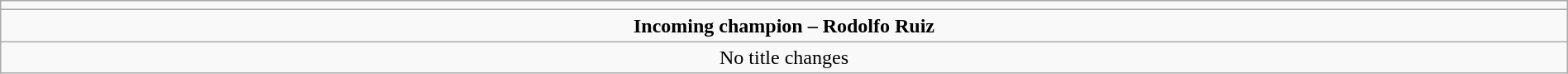<table class="wikitable" style="text-align:center; width:100%;">
<tr>
<td colspan=5></td>
</tr>
<tr>
<td colspan=5><strong>Incoming champion – Rodolfo Ruiz</strong></td>
</tr>
<tr>
<td colspan="5">No title changes</td>
</tr>
</table>
